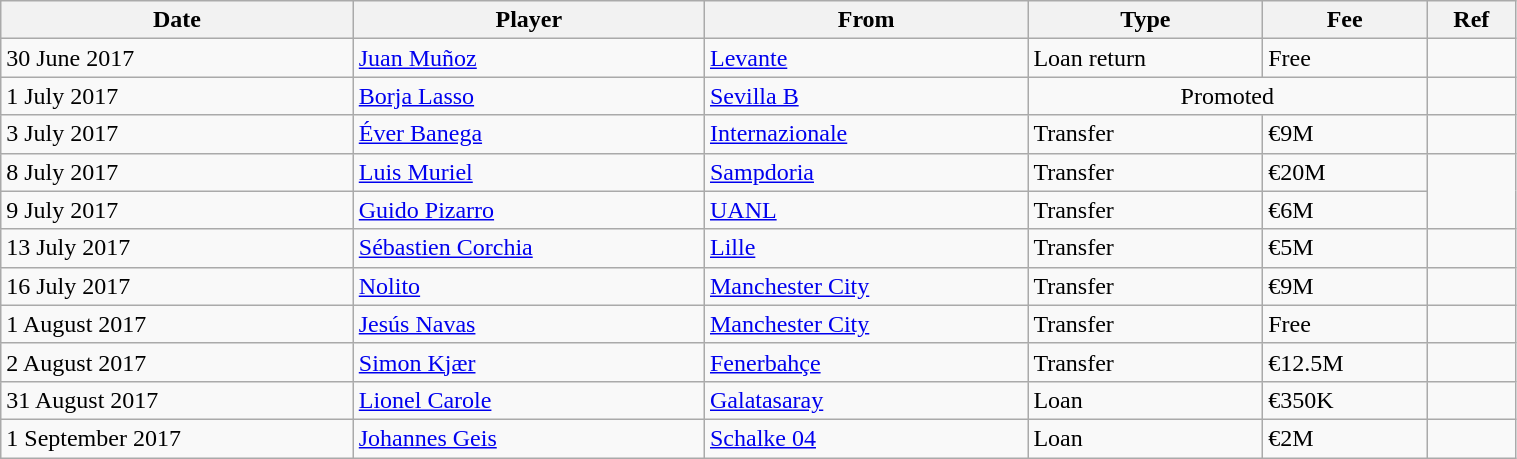<table class="wikitable" style="width:80%;">
<tr>
<th>Date</th>
<th>Player</th>
<th>From</th>
<th>Type</th>
<th>Fee</th>
<th>Ref</th>
</tr>
<tr>
<td>30 June 2017</td>
<td> <a href='#'>Juan Muñoz</a></td>
<td> <a href='#'>Levante</a></td>
<td>Loan return</td>
<td>Free</td>
<td></td>
</tr>
<tr>
<td>1 July 2017</td>
<td> <a href='#'>Borja Lasso</a></td>
<td> <a href='#'>Sevilla B</a></td>
<td colspan="2" style="text-align:center;">Promoted</td>
<td></td>
</tr>
<tr>
<td>3 July 2017</td>
<td> <a href='#'>Éver Banega</a></td>
<td> <a href='#'>Internazionale</a></td>
<td>Transfer</td>
<td>€9M</td>
<td></td>
</tr>
<tr>
<td>8 July 2017</td>
<td> <a href='#'>Luis Muriel</a></td>
<td> <a href='#'>Sampdoria</a></td>
<td>Transfer</td>
<td>€20M</td>
<td rowspan="2"></td>
</tr>
<tr>
<td>9 July 2017</td>
<td> <a href='#'>Guido Pizarro</a></td>
<td> <a href='#'>UANL</a></td>
<td>Transfer</td>
<td>€6M</td>
</tr>
<tr>
<td>13 July 2017</td>
<td> <a href='#'>Sébastien Corchia</a></td>
<td> <a href='#'>Lille</a></td>
<td>Transfer</td>
<td>€5M</td>
<td></td>
</tr>
<tr>
<td>16 July 2017</td>
<td> <a href='#'>Nolito</a></td>
<td> <a href='#'>Manchester City</a></td>
<td>Transfer</td>
<td>€9M</td>
<td></td>
</tr>
<tr>
<td>1 August 2017</td>
<td> <a href='#'>Jesús Navas</a></td>
<td> <a href='#'>Manchester City</a></td>
<td>Transfer</td>
<td>Free</td>
<td></td>
</tr>
<tr>
<td>2 August 2017</td>
<td> <a href='#'>Simon Kjær</a></td>
<td> <a href='#'>Fenerbahçe</a></td>
<td>Transfer</td>
<td>€12.5M</td>
<td></td>
</tr>
<tr>
<td>31 August 2017</td>
<td> <a href='#'>Lionel Carole</a></td>
<td> <a href='#'>Galatasaray</a></td>
<td>Loan</td>
<td>€350K</td>
<td></td>
</tr>
<tr>
<td>1 September 2017</td>
<td> <a href='#'>Johannes Geis</a></td>
<td> <a href='#'>Schalke 04</a></td>
<td>Loan</td>
<td>€2M</td>
<td></td>
</tr>
</table>
